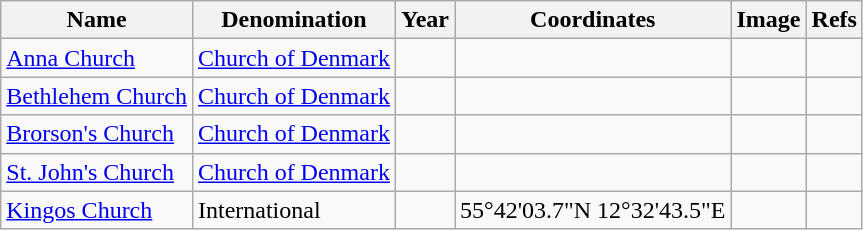<table class="wikitable sortable">
<tr>
<th>Name</th>
<th>Denomination</th>
<th>Year</th>
<th>Coordinates</th>
<th>Image</th>
<th>Refs</th>
</tr>
<tr>
<td><a href='#'>Anna Church</a></td>
<td><a href='#'>Church of Denmark</a></td>
<td></td>
<td></td>
<td></td>
<td></td>
</tr>
<tr>
<td><a href='#'>Bethlehem Church</a></td>
<td><a href='#'>Church of Denmark</a></td>
<td></td>
<td></td>
<td></td>
<td></td>
</tr>
<tr>
<td><a href='#'>Brorson's Church</a></td>
<td><a href='#'>Church of Denmark</a></td>
<td></td>
<td></td>
<td></td>
<td></td>
</tr>
<tr>
<td><a href='#'>St. John's Church</a></td>
<td><a href='#'>Church of Denmark</a></td>
<td></td>
<td></td>
<td></td>
<td></td>
</tr>
<tr>
<td><a href='#'>Kingos Church</a></td>
<td>International</td>
<td></td>
<td>55°42'03.7"N 12°32'43.5"E</td>
<td></td>
</tr>
</table>
